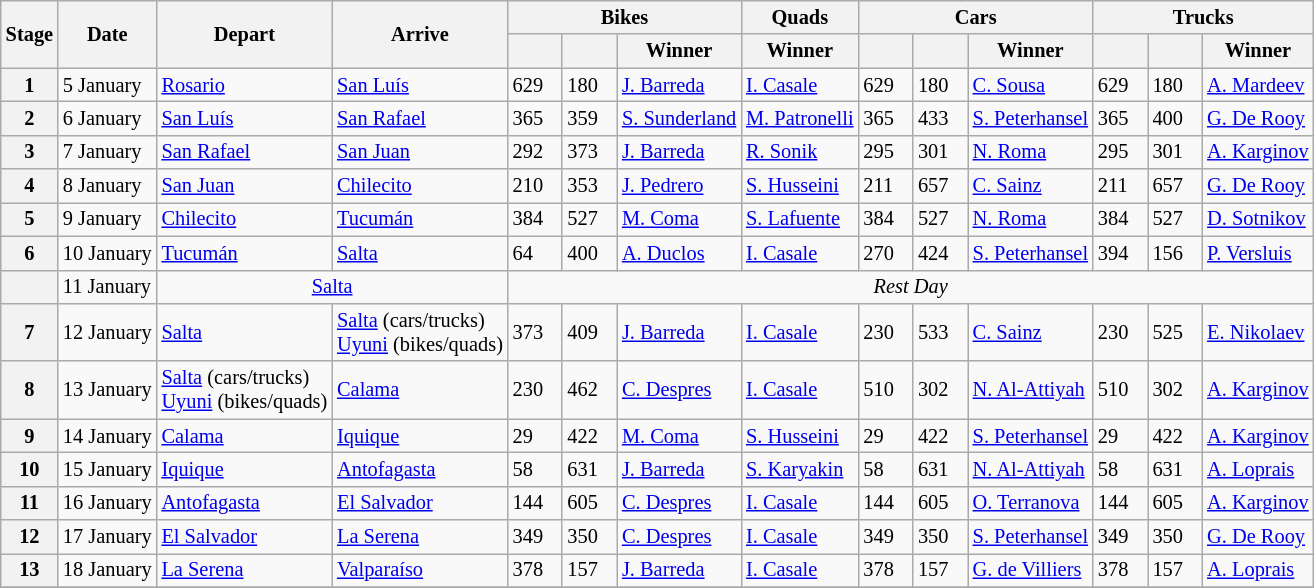<table class="wikitable" style="font-size:85%">
<tr>
<th rowspan="2">Stage</th>
<th rowspan="2">Date</th>
<th rowspan="2">Depart</th>
<th rowspan="2">Arrive</th>
<th colspan="3">Bikes</th>
<th>Quads</th>
<th colspan="3">Cars</th>
<th colspan="3">Trucks</th>
</tr>
<tr>
<th width="30px"></th>
<th width="30px"></th>
<th>Winner</th>
<th>Winner</th>
<th width="30px"></th>
<th width="30px"></th>
<th>Winner</th>
<th width="30px"></th>
<th width="30px"></th>
<th>Winner</th>
</tr>
<tr>
<th>1</th>
<td>5 January</td>
<td> <a href='#'>Rosario</a></td>
<td> <a href='#'>San Luís</a></td>
<td>629</td>
<td>180</td>
<td> <a href='#'>J. Barreda</a></td>
<td> <a href='#'>I. Casale</a></td>
<td>629</td>
<td>180</td>
<td> <a href='#'>C. Sousa</a></td>
<td>629</td>
<td>180</td>
<td> <a href='#'>A. Mardeev</a></td>
</tr>
<tr>
<th>2</th>
<td>6 January</td>
<td> <a href='#'>San Luís</a></td>
<td> <a href='#'>San Rafael</a></td>
<td>365</td>
<td>359</td>
<td> <a href='#'>S. Sunderland</a></td>
<td> <a href='#'>M. Patronelli</a></td>
<td>365</td>
<td>433</td>
<td> <a href='#'>S. Peterhansel</a></td>
<td>365</td>
<td>400</td>
<td> <a href='#'>G. De Rooy</a></td>
</tr>
<tr>
<th>3</th>
<td>7 January</td>
<td> <a href='#'>San Rafael</a></td>
<td> <a href='#'>San Juan</a></td>
<td>292</td>
<td>373</td>
<td> <a href='#'>J. Barreda</a></td>
<td> <a href='#'>R. Sonik</a></td>
<td>295</td>
<td>301</td>
<td> <a href='#'>N. Roma</a></td>
<td>295</td>
<td>301</td>
<td> <a href='#'>A. Karginov</a></td>
</tr>
<tr>
<th>4</th>
<td>8 January</td>
<td> <a href='#'>San Juan</a></td>
<td> <a href='#'>Chilecito</a></td>
<td>210</td>
<td>353</td>
<td> <a href='#'>J. Pedrero</a></td>
<td> <a href='#'>S. Husseini</a></td>
<td>211</td>
<td>657</td>
<td> <a href='#'>C. Sainz</a></td>
<td>211</td>
<td>657</td>
<td> <a href='#'>G. De Rooy</a></td>
</tr>
<tr>
<th>5</th>
<td>9 January</td>
<td> <a href='#'>Chilecito</a></td>
<td> <a href='#'>Tucumán</a></td>
<td>384</td>
<td>527</td>
<td> <a href='#'>M. Coma</a></td>
<td> <a href='#'>S. Lafuente</a></td>
<td>384</td>
<td>527</td>
<td> <a href='#'>N. Roma</a></td>
<td>384</td>
<td>527</td>
<td> <a href='#'>D. Sotnikov</a></td>
</tr>
<tr>
<th>6</th>
<td>10 January</td>
<td> <a href='#'>Tucumán</a></td>
<td> <a href='#'>Salta</a></td>
<td>64</td>
<td>400</td>
<td> <a href='#'>A. Duclos</a></td>
<td> <a href='#'>I. Casale</a></td>
<td>270</td>
<td>424</td>
<td> <a href='#'>S. Peterhansel</a></td>
<td>394</td>
<td>156</td>
<td> <a href='#'>P. Versluis</a></td>
</tr>
<tr>
<th></th>
<td>11 January</td>
<td colspan=2 align=center> <a href='#'>Salta</a></td>
<td colspan=10 align=center><em>Rest Day</em></td>
</tr>
<tr>
<th>7</th>
<td>12 January</td>
<td> <a href='#'>Salta</a></td>
<td> <a href='#'>Salta</a> (cars/trucks)<br> <a href='#'>Uyuni</a> (bikes/quads)</td>
<td>373</td>
<td>409</td>
<td> <a href='#'>J. Barreda</a></td>
<td> <a href='#'>I. Casale</a></td>
<td>230</td>
<td>533</td>
<td> <a href='#'>C. Sainz</a></td>
<td>230</td>
<td>525</td>
<td> <a href='#'>E. Nikolaev</a></td>
</tr>
<tr>
<th>8</th>
<td>13 January</td>
<td> <a href='#'>Salta</a> (cars/trucks)<br> <a href='#'>Uyuni</a> (bikes/quads)</td>
<td> <a href='#'>Calama</a></td>
<td>230</td>
<td>462</td>
<td> <a href='#'>C. Despres</a></td>
<td> <a href='#'>I. Casale</a></td>
<td>510</td>
<td>302</td>
<td> <a href='#'>N. Al-Attiyah</a></td>
<td>510</td>
<td>302</td>
<td> <a href='#'>A. Karginov</a></td>
</tr>
<tr>
<th>9</th>
<td>14 January</td>
<td> <a href='#'>Calama</a></td>
<td> <a href='#'>Iquique</a></td>
<td>29</td>
<td>422</td>
<td> <a href='#'>M. Coma</a></td>
<td> <a href='#'>S. Husseini</a></td>
<td>29</td>
<td>422</td>
<td> <a href='#'>S. Peterhansel</a></td>
<td>29</td>
<td>422</td>
<td> <a href='#'>A. Karginov</a></td>
</tr>
<tr>
<th>10</th>
<td>15 January</td>
<td> <a href='#'>Iquique</a></td>
<td> <a href='#'>Antofagasta</a></td>
<td>58</td>
<td>631</td>
<td> <a href='#'>J. Barreda</a></td>
<td> <a href='#'>S. Karyakin</a></td>
<td>58</td>
<td>631</td>
<td> <a href='#'>N. Al-Attiyah</a></td>
<td>58</td>
<td>631</td>
<td> <a href='#'>A. Loprais</a></td>
</tr>
<tr>
<th>11</th>
<td>16 January</td>
<td> <a href='#'>Antofagasta</a></td>
<td> <a href='#'>El Salvador</a></td>
<td>144</td>
<td>605</td>
<td> <a href='#'>C. Despres</a></td>
<td> <a href='#'>I. Casale</a></td>
<td>144</td>
<td>605</td>
<td> <a href='#'>O. Terranova</a></td>
<td>144</td>
<td>605</td>
<td> <a href='#'>A. Karginov</a></td>
</tr>
<tr>
<th>12</th>
<td>17 January</td>
<td> <a href='#'>El Salvador</a></td>
<td> <a href='#'>La Serena</a></td>
<td>349</td>
<td>350</td>
<td> <a href='#'>C. Despres</a></td>
<td> <a href='#'>I. Casale</a></td>
<td>349</td>
<td>350</td>
<td> <a href='#'>S. Peterhansel</a></td>
<td>349</td>
<td>350</td>
<td> <a href='#'>G. De Rooy</a></td>
</tr>
<tr>
<th>13</th>
<td>18 January</td>
<td> <a href='#'>La Serena</a></td>
<td> <a href='#'>Valparaíso</a></td>
<td>378</td>
<td>157</td>
<td> <a href='#'>J. Barreda</a></td>
<td> <a href='#'>I. Casale</a></td>
<td>378</td>
<td>157</td>
<td> <a href='#'>G. de Villiers</a></td>
<td>378</td>
<td>157</td>
<td> <a href='#'>A. Loprais</a></td>
</tr>
<tr>
</tr>
</table>
